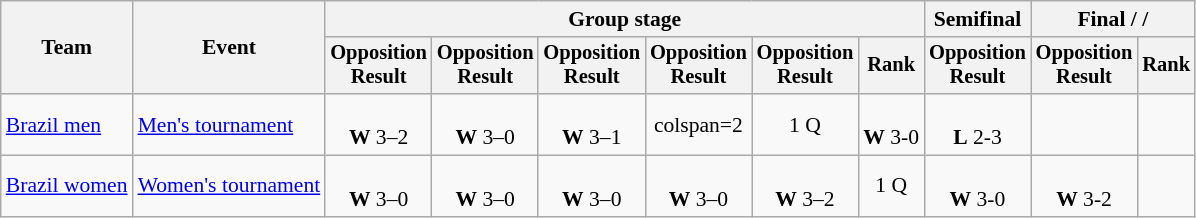<table class=wikitable style=font-size:90%;text-align:center>
<tr>
<th rowspan=2>Team</th>
<th rowspan=2>Event</th>
<th colspan=6>Group stage</th>
<th>Semifinal</th>
<th colspan=2>Final /  / </th>
</tr>
<tr style=font-size:95%>
<th>Opposition<br>Result</th>
<th>Opposition<br>Result</th>
<th>Opposition<br>Result</th>
<th>Opposition<br>Result</th>
<th>Opposition<br>Result</th>
<th>Rank</th>
<th>Opposition<br>Result</th>
<th>Opposition<br>Result</th>
<th>Rank</th>
</tr>
<tr>
<td align=left><a href='#'>Brazil men</a></td>
<td align=left><a href='#'>Men's tournament</a></td>
<td><br><strong>W</strong> 3–2</td>
<td><br><strong>W</strong> 3–0</td>
<td><br><strong>W</strong> 3–1</td>
<td>colspan=2 </td>
<td>1 Q</td>
<td><br><strong>W</strong> 3-0</td>
<td><br><strong>L</strong> 2-3</td>
<td></td>
</tr>
<tr>
<td align=left><a href='#'>Brazil women</a></td>
<td align=left><a href='#'>Women's tournament</a></td>
<td><br><strong>W</strong> 3–0</td>
<td><br><strong>W</strong> 3–0</td>
<td><br><strong>W</strong> 3–0</td>
<td><br><strong>W</strong> 3–0</td>
<td><br><strong>W</strong> 3–2</td>
<td>1 Q</td>
<td><br><strong>W</strong> 3-0</td>
<td><br><strong>W</strong> 3-2</td>
<td></td>
</tr>
</table>
